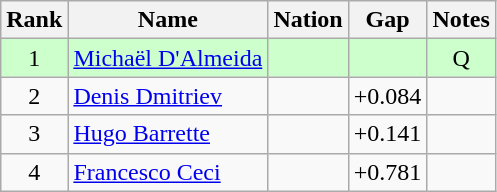<table class="wikitable sortable" style="text-align:center">
<tr>
<th>Rank</th>
<th>Name</th>
<th>Nation</th>
<th>Gap</th>
<th>Notes</th>
</tr>
<tr bgcolor=ccffcc>
<td>1</td>
<td align=left><a href='#'>Michaël D'Almeida</a></td>
<td align=left></td>
<td></td>
<td>Q</td>
</tr>
<tr>
<td>2</td>
<td align=left><a href='#'>Denis Dmitriev</a></td>
<td align=left></td>
<td>+0.084</td>
<td></td>
</tr>
<tr>
<td>3</td>
<td align=left><a href='#'>Hugo Barrette</a></td>
<td align=left></td>
<td>+0.141</td>
<td></td>
</tr>
<tr>
<td>4</td>
<td align=left><a href='#'>Francesco Ceci</a></td>
<td align=left></td>
<td>+0.781</td>
<td></td>
</tr>
</table>
